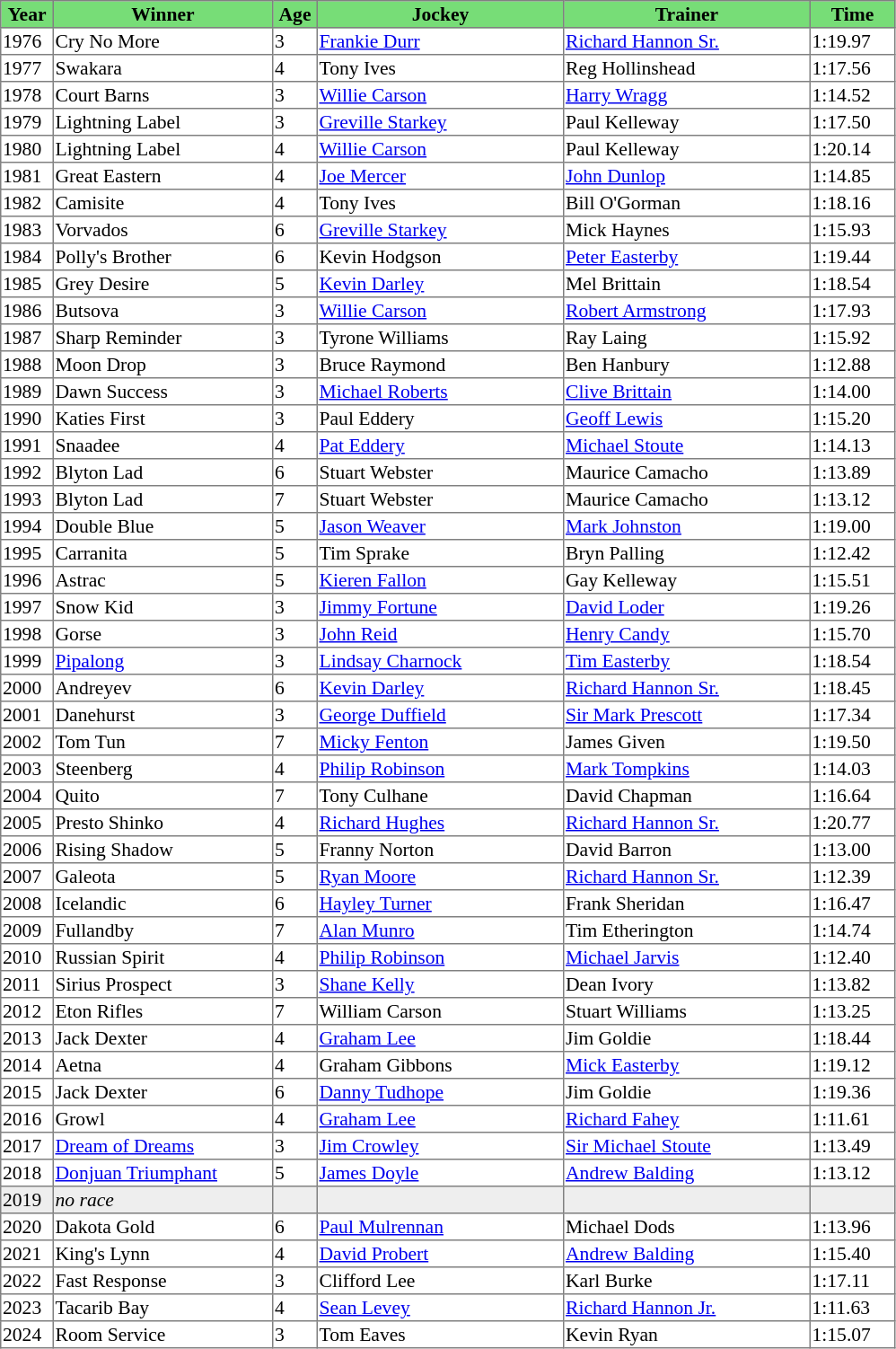<table class = "sortable" | border="1" style="border-collapse: collapse; font-size:90%">
<tr bgcolor="#77dd77" align="center">
<th style="width:36px"><strong>Year</strong></th>
<th style="width:160px"><strong>Winner</strong></th>
<th style="width:30px"><strong>Age</strong></th>
<th style="width:180px"><strong>Jockey</strong></th>
<th style="width:180px"><strong>Trainer</strong></th>
<th style="width:60px"><strong>Time</strong></th>
</tr>
<tr>
<td>1976</td>
<td>Cry No More</td>
<td>3</td>
<td><a href='#'>Frankie Durr</a></td>
<td><a href='#'>Richard Hannon Sr.</a></td>
<td>1:19.97</td>
</tr>
<tr>
<td>1977</td>
<td>Swakara</td>
<td>4</td>
<td>Tony Ives</td>
<td>Reg Hollinshead</td>
<td>1:17.56</td>
</tr>
<tr>
<td>1978</td>
<td>Court Barns</td>
<td>3</td>
<td><a href='#'>Willie Carson</a></td>
<td><a href='#'>Harry Wragg</a></td>
<td>1:14.52</td>
</tr>
<tr>
<td>1979</td>
<td>Lightning Label</td>
<td>3</td>
<td><a href='#'>Greville Starkey</a></td>
<td>Paul Kelleway</td>
<td>1:17.50</td>
</tr>
<tr>
<td>1980</td>
<td>Lightning Label</td>
<td>4</td>
<td><a href='#'>Willie Carson</a></td>
<td>Paul Kelleway</td>
<td>1:20.14</td>
</tr>
<tr>
<td>1981</td>
<td>Great Eastern</td>
<td>4</td>
<td><a href='#'>Joe Mercer</a></td>
<td><a href='#'>John Dunlop</a></td>
<td>1:14.85</td>
</tr>
<tr>
<td>1982</td>
<td>Camisite</td>
<td>4</td>
<td>Tony Ives</td>
<td>Bill O'Gorman</td>
<td>1:18.16</td>
</tr>
<tr>
<td>1983</td>
<td>Vorvados</td>
<td>6</td>
<td><a href='#'>Greville Starkey</a></td>
<td>Mick Haynes</td>
<td>1:15.93</td>
</tr>
<tr>
<td>1984</td>
<td>Polly's Brother</td>
<td>6</td>
<td>Kevin Hodgson</td>
<td><a href='#'>Peter Easterby</a></td>
<td>1:19.44</td>
</tr>
<tr>
<td>1985</td>
<td>Grey Desire</td>
<td>5</td>
<td><a href='#'>Kevin Darley</a></td>
<td>Mel Brittain</td>
<td>1:18.54</td>
</tr>
<tr>
<td>1986</td>
<td>Butsova</td>
<td>3</td>
<td><a href='#'>Willie Carson</a></td>
<td><a href='#'>Robert Armstrong</a></td>
<td>1:17.93</td>
</tr>
<tr>
<td>1987</td>
<td>Sharp Reminder</td>
<td>3</td>
<td>Tyrone Williams</td>
<td>Ray Laing</td>
<td>1:15.92</td>
</tr>
<tr>
<td>1988</td>
<td>Moon Drop</td>
<td>3</td>
<td>Bruce Raymond</td>
<td>Ben Hanbury</td>
<td>1:12.88</td>
</tr>
<tr>
<td>1989</td>
<td>Dawn Success </td>
<td>3</td>
<td><a href='#'>Michael Roberts</a></td>
<td><a href='#'>Clive Brittain</a></td>
<td>1:14.00</td>
</tr>
<tr>
<td>1990</td>
<td>Katies First</td>
<td>3</td>
<td>Paul Eddery</td>
<td><a href='#'>Geoff Lewis</a></td>
<td>1:15.20</td>
</tr>
<tr>
<td>1991</td>
<td>Snaadee</td>
<td>4</td>
<td><a href='#'>Pat Eddery</a></td>
<td><a href='#'>Michael Stoute</a></td>
<td>1:14.13</td>
</tr>
<tr>
<td>1992</td>
<td>Blyton Lad</td>
<td>6</td>
<td>Stuart Webster</td>
<td>Maurice Camacho</td>
<td>1:13.89</td>
</tr>
<tr>
<td>1993</td>
<td>Blyton Lad</td>
<td>7</td>
<td>Stuart Webster</td>
<td>Maurice Camacho</td>
<td>1:13.12</td>
</tr>
<tr>
<td>1994</td>
<td>Double Blue</td>
<td>5</td>
<td><a href='#'>Jason Weaver</a></td>
<td><a href='#'>Mark Johnston</a></td>
<td>1:19.00</td>
</tr>
<tr>
<td>1995</td>
<td>Carranita</td>
<td>5</td>
<td>Tim Sprake</td>
<td>Bryn Palling</td>
<td>1:12.42</td>
</tr>
<tr>
<td>1996</td>
<td>Astrac</td>
<td>5</td>
<td><a href='#'>Kieren Fallon</a></td>
<td>Gay Kelleway</td>
<td>1:15.51</td>
</tr>
<tr>
<td>1997</td>
<td>Snow Kid</td>
<td>3</td>
<td><a href='#'>Jimmy Fortune</a></td>
<td><a href='#'>David Loder</a></td>
<td>1:19.26</td>
</tr>
<tr>
<td>1998</td>
<td>Gorse</td>
<td>3</td>
<td><a href='#'>John Reid</a></td>
<td><a href='#'>Henry Candy</a></td>
<td>1:15.70</td>
</tr>
<tr>
<td>1999</td>
<td><a href='#'>Pipalong</a></td>
<td>3</td>
<td><a href='#'>Lindsay Charnock</a></td>
<td><a href='#'>Tim Easterby</a></td>
<td>1:18.54</td>
</tr>
<tr>
<td>2000</td>
<td>Andreyev</td>
<td>6</td>
<td><a href='#'>Kevin Darley</a></td>
<td><a href='#'>Richard Hannon Sr.</a></td>
<td>1:18.45</td>
</tr>
<tr>
<td>2001</td>
<td>Danehurst</td>
<td>3</td>
<td><a href='#'>George Duffield</a></td>
<td><a href='#'>Sir Mark Prescott</a></td>
<td>1:17.34</td>
</tr>
<tr>
<td>2002</td>
<td>Tom Tun</td>
<td>7</td>
<td><a href='#'>Micky Fenton</a></td>
<td>James Given</td>
<td>1:19.50</td>
</tr>
<tr>
<td>2003</td>
<td>Steenberg</td>
<td>4</td>
<td><a href='#'>Philip Robinson</a></td>
<td><a href='#'>Mark Tompkins</a></td>
<td>1:14.03</td>
</tr>
<tr>
<td>2004</td>
<td>Quito</td>
<td>7</td>
<td>Tony Culhane</td>
<td>David Chapman</td>
<td>1:16.64</td>
</tr>
<tr>
<td>2005</td>
<td>Presto Shinko</td>
<td>4</td>
<td><a href='#'>Richard Hughes</a></td>
<td><a href='#'>Richard Hannon Sr.</a></td>
<td>1:20.77</td>
</tr>
<tr>
<td>2006</td>
<td>Rising Shadow </td>
<td>5</td>
<td>Franny Norton</td>
<td>David Barron</td>
<td>1:13.00</td>
</tr>
<tr>
<td>2007</td>
<td>Galeota</td>
<td>5</td>
<td><a href='#'>Ryan Moore</a></td>
<td><a href='#'>Richard Hannon Sr.</a></td>
<td>1:12.39</td>
</tr>
<tr>
<td>2008</td>
<td>Icelandic</td>
<td>6</td>
<td><a href='#'>Hayley Turner</a></td>
<td>Frank Sheridan</td>
<td>1:16.47</td>
</tr>
<tr>
<td>2009</td>
<td>Fullandby</td>
<td>7</td>
<td><a href='#'>Alan Munro</a></td>
<td>Tim Etherington</td>
<td>1:14.74</td>
</tr>
<tr>
<td>2010</td>
<td>Russian Spirit</td>
<td>4</td>
<td><a href='#'>Philip Robinson</a></td>
<td><a href='#'>Michael Jarvis</a></td>
<td>1:12.40</td>
</tr>
<tr>
<td>2011</td>
<td>Sirius Prospect</td>
<td>3</td>
<td><a href='#'>Shane Kelly</a></td>
<td>Dean Ivory</td>
<td>1:13.82</td>
</tr>
<tr>
<td>2012</td>
<td>Eton Rifles</td>
<td>7</td>
<td>William Carson</td>
<td>Stuart Williams</td>
<td>1:13.25</td>
</tr>
<tr>
<td>2013</td>
<td>Jack Dexter</td>
<td>4</td>
<td><a href='#'>Graham Lee</a></td>
<td>Jim Goldie</td>
<td>1:18.44</td>
</tr>
<tr>
<td>2014</td>
<td>Aetna</td>
<td>4</td>
<td>Graham Gibbons</td>
<td><a href='#'>Mick Easterby</a></td>
<td>1:19.12</td>
</tr>
<tr>
<td>2015</td>
<td>Jack Dexter</td>
<td>6</td>
<td><a href='#'>Danny Tudhope</a></td>
<td>Jim Goldie</td>
<td>1:19.36</td>
</tr>
<tr>
<td>2016</td>
<td>Growl</td>
<td>4</td>
<td><a href='#'>Graham Lee</a></td>
<td><a href='#'>Richard Fahey</a></td>
<td>1:11.61</td>
</tr>
<tr>
<td>2017</td>
<td><a href='#'>Dream of Dreams</a></td>
<td>3</td>
<td><a href='#'>Jim Crowley</a></td>
<td><a href='#'>Sir Michael Stoute</a></td>
<td>1:13.49</td>
</tr>
<tr>
<td>2018</td>
<td><a href='#'>Donjuan Triumphant</a></td>
<td>5</td>
<td><a href='#'>James Doyle</a></td>
<td><a href='#'>Andrew Balding</a></td>
<td>1:13.12</td>
</tr>
<tr bgcolor="#eeeeee">
<td>2019</td>
<td><em>no race</em> </td>
<td></td>
<td></td>
<td></td>
<td></td>
</tr>
<tr>
<td>2020</td>
<td>Dakota Gold</td>
<td>6</td>
<td><a href='#'>Paul Mulrennan</a></td>
<td>Michael Dods</td>
<td>1:13.96</td>
</tr>
<tr>
<td>2021</td>
<td>King's Lynn</td>
<td>4</td>
<td><a href='#'>David Probert</a></td>
<td><a href='#'>Andrew Balding</a></td>
<td>1:15.40</td>
</tr>
<tr>
<td>2022</td>
<td>Fast Response</td>
<td>3</td>
<td>Clifford Lee</td>
<td>Karl Burke</td>
<td>1:17.11</td>
</tr>
<tr>
<td>2023</td>
<td>Tacarib Bay</td>
<td>4</td>
<td><a href='#'>Sean Levey</a></td>
<td><a href='#'>Richard Hannon Jr.</a></td>
<td>1:11.63</td>
</tr>
<tr>
<td>2024</td>
<td>Room Service</td>
<td>3</td>
<td>Tom Eaves</td>
<td>Kevin Ryan</td>
<td>1:15.07</td>
</tr>
</table>
